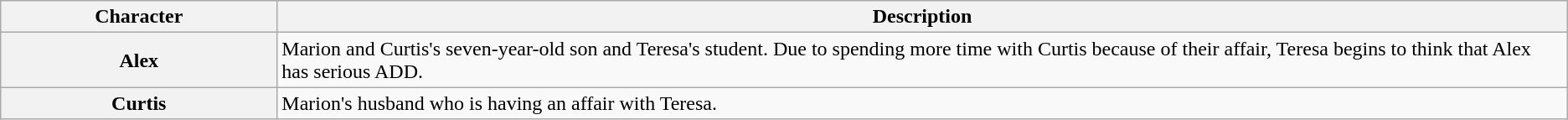<table class="wikitable">
<tr>
<th style="width:15%;">Character</th>
<th style="width:70%;">Description</th>
</tr>
<tr>
<th>Alex</th>
<td>Marion and Curtis's seven-year-old son and Teresa's student. Due to spending more time with Curtis because of their affair, Teresa begins to think that Alex has serious ADD.</td>
</tr>
<tr>
<th>Curtis</th>
<td>Marion's husband who is having an affair with Teresa.</td>
</tr>
</table>
